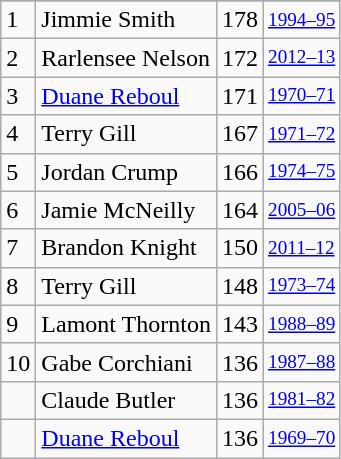<table class="wikitable">
<tr>
</tr>
<tr>
<td>1</td>
<td>Jimmie Smith</td>
<td>178</td>
<td style="font-size:80%;"><a href='#'>1994–95</a></td>
</tr>
<tr>
<td>2</td>
<td>Rarlensee Nelson</td>
<td>172</td>
<td style="font-size:80%;"><a href='#'>2012–13</a></td>
</tr>
<tr>
<td>3</td>
<td><a href='#'>Duane Reboul</a></td>
<td>171</td>
<td style="font-size:80%;"><a href='#'>1970–71</a></td>
</tr>
<tr>
<td>4</td>
<td>Terry Gill</td>
<td>167</td>
<td style="font-size:80%;"><a href='#'>1971–72</a></td>
</tr>
<tr>
<td>5</td>
<td>Jordan Crump</td>
<td>166</td>
<td style="font-size:80%;"><a href='#'>1974–75</a></td>
</tr>
<tr>
<td>6</td>
<td>Jamie McNeilly</td>
<td>164</td>
<td style="font-size:80%;"><a href='#'>2005–06</a></td>
</tr>
<tr>
<td>7</td>
<td>Brandon Knight</td>
<td>150</td>
<td style="font-size:80%;"><a href='#'>2011–12</a></td>
</tr>
<tr>
<td>8</td>
<td>Terry Gill</td>
<td>148</td>
<td style="font-size:80%;"><a href='#'>1973–74</a></td>
</tr>
<tr>
<td>9</td>
<td>Lamont Thornton</td>
<td>143</td>
<td style="font-size:80%;"><a href='#'>1988–89</a></td>
</tr>
<tr>
<td>10</td>
<td>Gabe Corchiani</td>
<td>136</td>
<td style="font-size:80%;"><a href='#'>1987–88</a></td>
</tr>
<tr>
<td></td>
<td>Claude Butler</td>
<td>136</td>
<td style="font-size:80%;"><a href='#'>1981–82</a></td>
</tr>
<tr>
<td></td>
<td><a href='#'>Duane Reboul</a></td>
<td>136</td>
<td style="font-size:80%;"><a href='#'>1969–70</a></td>
</tr>
</table>
